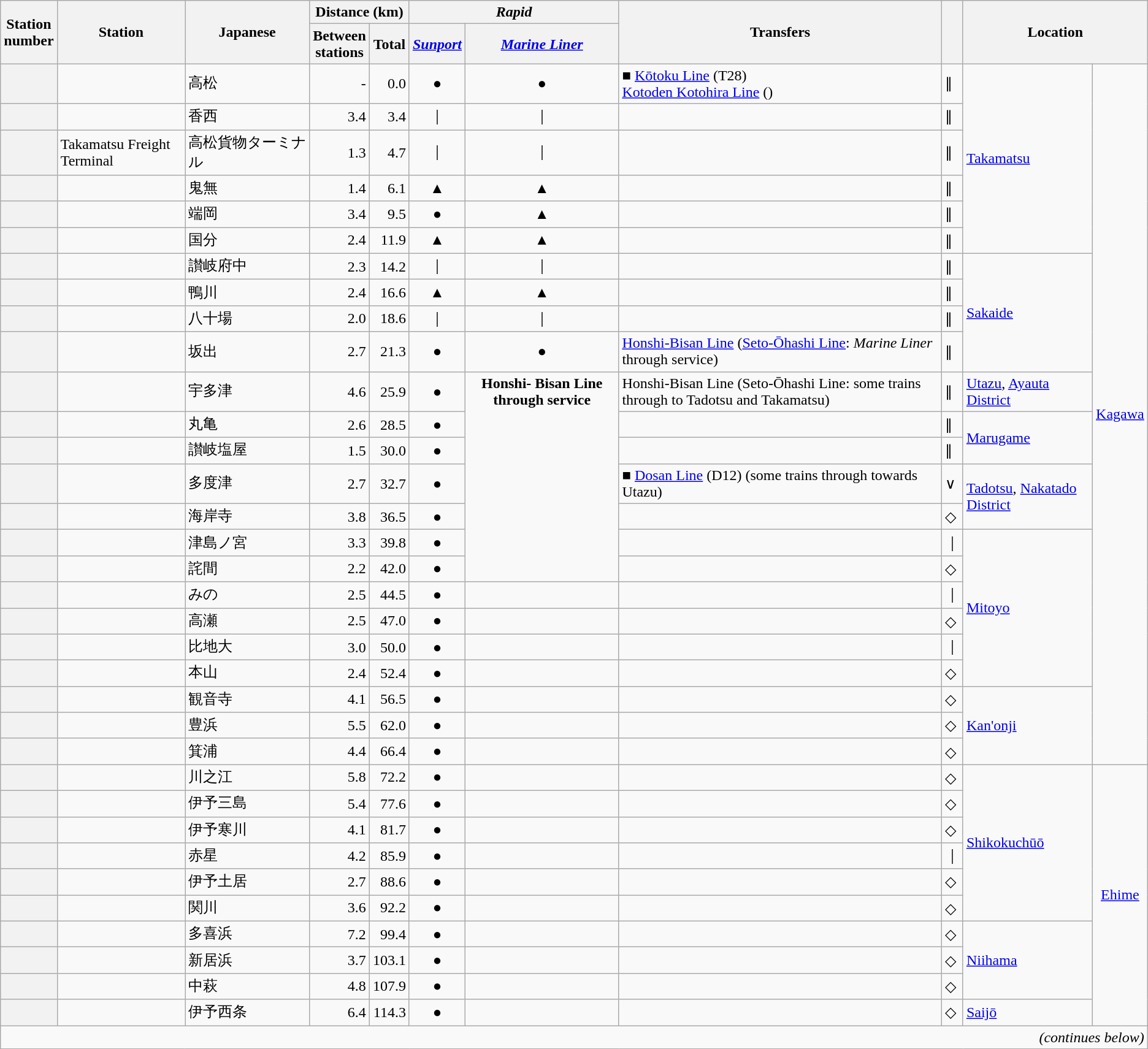<table class="wikitable">
<tr>
<th rowspan="2">Station<br>number</th>
<th rowspan="2">Station</th>
<th rowspan="2">Japanese</th>
<th colspan="2">Distance (km)</th>
<th colspan="2"><em>Rapid</em></th>
<th rowspan="2">Transfers</th>
<th rowspan="2"> </th>
<th colspan="2" rowspan="2">Location</th>
</tr>
<tr>
<th>Between<br>stations</th>
<th>Total</th>
<th><em><a href='#'>Sunport</a></em></th>
<th><em><a href='#'>Marine Liner</a></em></th>
</tr>
<tr>
<th></th>
<td></td>
<td>高松</td>
<td style="text-align:right;">-</td>
<td style="text-align:right;">0.0</td>
<td style="text-align:center;">●</td>
<td style="text-align:center;">●</td>
<td><span>■</span> <a href='#'>Kōtoku Line</a> (T28)<br><a href='#'>Kotoden Kotohira Line</a> ()</td>
<td>∥</td>
<td rowspan="6"><a href='#'>Takamatsu</a></td>
<td rowspan="24" style="width:1em; text-align:center;"><a href='#'>Kagawa</a></td>
</tr>
<tr>
<th></th>
<td></td>
<td>香西</td>
<td style="text-align:right;">3.4</td>
<td style="text-align:right;">3.4</td>
<td style="text-align:center;">｜</td>
<td style="text-align:center;">｜</td>
<td> </td>
<td>∥</td>
</tr>
<tr>
<th> </th>
<td>Takamatsu Freight Terminal</td>
<td style="width:8em;">高松貨物ターミナル</td>
<td style="text-align:right;">1.3</td>
<td style="text-align:right;">4.7</td>
<td style="text-align:center;">｜</td>
<td style="text-align:center;">｜</td>
<td> </td>
<td>∥</td>
</tr>
<tr>
<th></th>
<td></td>
<td>鬼無</td>
<td style="text-align:right;">1.4</td>
<td style="text-align:right;">6.1</td>
<td style="text-align:center;">▲</td>
<td style="text-align:center;">▲</td>
<td> </td>
<td>∥</td>
</tr>
<tr>
<th></th>
<td></td>
<td>端岡</td>
<td style="text-align:right;">3.4</td>
<td style="text-align:right;">9.5</td>
<td style="text-align:center;">●</td>
<td style="text-align:center;">▲</td>
<td> </td>
<td>∥</td>
</tr>
<tr>
<th></th>
<td></td>
<td>国分</td>
<td style="text-align:right;">2.4</td>
<td style="text-align:right;">11.9</td>
<td style="text-align:center;">▲</td>
<td style="text-align:center;">▲</td>
<td> </td>
<td>∥</td>
</tr>
<tr>
<th></th>
<td></td>
<td>讃岐府中</td>
<td style="text-align:right;">2.3</td>
<td style="text-align:right;">14.2</td>
<td style="text-align:center;">｜</td>
<td style="text-align:center;">｜</td>
<td> </td>
<td>∥</td>
<td rowspan="4"><a href='#'>Sakaide</a></td>
</tr>
<tr>
<th></th>
<td></td>
<td>鴨川</td>
<td style="text-align:right;">2.4</td>
<td style="text-align:right;">16.6</td>
<td style="text-align:center;">▲</td>
<td style="text-align:center;">▲</td>
<td> </td>
<td>∥</td>
</tr>
<tr>
<th></th>
<td></td>
<td>八十場</td>
<td style="text-align:right;">2.0</td>
<td style="text-align:right;">18.6</td>
<td style="text-align:center;">｜</td>
<td style="text-align:center;">｜</td>
<td> </td>
<td>∥</td>
</tr>
<tr>
<th></th>
<td></td>
<td>坂出</td>
<td style="text-align:right;">2.7</td>
<td style="text-align:right;">21.3</td>
<td style="text-align:center;">●</td>
<td style="text-align:center;">●</td>
<td><a href='#'>Honshi-Bisan Line</a> (<a href='#'>Seto-Ōhashi Line</a>: <em>Marine Liner</em> through service)</td>
<td>∥</td>
</tr>
<tr>
<th></th>
<td></td>
<td>宇多津</td>
<td style="text-align:right;">4.6</td>
<td style="text-align:right;">25.9</td>
<td style="text-align:center;">●</td>
<td rowspan="7" style="text-align:center;vertical-align:top;"><strong>Honshi- Bisan Line through service</strong></td>
<td>Honshi-Bisan Line (Seto-Ōhashi Line: some trains through to Tadotsu and Takamatsu)</td>
<td>∥</td>
<td><a href='#'>Utazu</a>, <a href='#'>Ayauta District</a></td>
</tr>
<tr>
<th></th>
<td></td>
<td>丸亀</td>
<td style="text-align:right;">2.6</td>
<td style="text-align:right;">28.5</td>
<td style="text-align:center;">●</td>
<td> </td>
<td>∥</td>
<td rowspan="2"><a href='#'>Marugame</a></td>
</tr>
<tr>
<th></th>
<td></td>
<td>讃岐塩屋</td>
<td style="text-align:right;">1.5</td>
<td style="text-align:right;">30.0</td>
<td style="text-align:center;">●</td>
<td> </td>
<td>∥</td>
</tr>
<tr>
<th></th>
<td></td>
<td>多度津</td>
<td style="text-align:right;">2.7</td>
<td style="text-align:right;">32.7</td>
<td style="text-align:center;">●</td>
<td><span>■</span> <a href='#'>Dosan Line</a> (D12) (some trains through towards Utazu)</td>
<td>∨</td>
<td rowspan="2"><a href='#'>Tadotsu</a>, <a href='#'>Nakatado District</a></td>
</tr>
<tr>
<th></th>
<td></td>
<td>海岸寺</td>
<td style="text-align:right;">3.8</td>
<td style="text-align:right;">36.5</td>
<td style="text-align:center;">●</td>
<td> </td>
<td>◇</td>
</tr>
<tr>
<th> </th>
<td></td>
<td>津島ノ宮</td>
<td style="text-align:right;">3.3</td>
<td style="text-align:right;">39.8</td>
<td style="text-align:center;">●</td>
<td> </td>
<td>｜</td>
<td rowspan="6"><a href='#'>Mitoyo</a></td>
</tr>
<tr>
<th></th>
<td></td>
<td>詫間</td>
<td style="text-align:right;">2.2</td>
<td style="text-align:right;">42.0</td>
<td style="text-align:center;">●</td>
<td> </td>
<td>◇</td>
</tr>
<tr>
<th></th>
<td></td>
<td>みの</td>
<td style="text-align:right;">2.5</td>
<td style="text-align:right;">44.5</td>
<td style="text-align:center;">●</td>
<td> </td>
<td> </td>
<td>｜</td>
</tr>
<tr>
<th></th>
<td></td>
<td>高瀬</td>
<td style="text-align:right;">2.5</td>
<td style="text-align:right;">47.0</td>
<td style="text-align:center;">●</td>
<td> </td>
<td> </td>
<td>◇</td>
</tr>
<tr>
<th></th>
<td></td>
<td>比地大</td>
<td style="text-align:right;">3.0</td>
<td style="text-align:right;">50.0</td>
<td style="text-align:center;">●</td>
<td> </td>
<td> </td>
<td>｜</td>
</tr>
<tr>
<th></th>
<td></td>
<td>本山</td>
<td style="text-align:right;">2.4</td>
<td style="text-align:right;">52.4</td>
<td style="text-align:center;">●</td>
<td> </td>
<td> </td>
<td>◇</td>
</tr>
<tr>
<th></th>
<td></td>
<td>観音寺</td>
<td style="text-align:right;">4.1</td>
<td style="text-align:right;">56.5</td>
<td style="text-align:center;">●</td>
<td> </td>
<td> </td>
<td>◇</td>
<td rowspan="3"><a href='#'>Kan'onji</a></td>
</tr>
<tr>
<th></th>
<td></td>
<td>豊浜</td>
<td style="text-align:right;">5.5</td>
<td style="text-align:right;">62.0</td>
<td style="text-align:center;">●</td>
<td> </td>
<td> </td>
<td>◇</td>
</tr>
<tr>
<th></th>
<td></td>
<td>箕浦</td>
<td style="text-align:right;">4.4</td>
<td style="text-align:right;">66.4</td>
<td style="text-align:center;">●</td>
<td> </td>
<td> </td>
<td>◇</td>
</tr>
<tr>
<th></th>
<td></td>
<td>川之江</td>
<td style="text-align:right;">5.8</td>
<td style="text-align:right;">72.2</td>
<td style="text-align:center;">●</td>
<td> </td>
<td> </td>
<td>◇</td>
<td rowspan="6"><a href='#'>Shikokuchūō</a></td>
<td rowspan="10" style="width:1em; text-align:center;"><a href='#'>Ehime</a></td>
</tr>
<tr>
<th></th>
<td></td>
<td>伊予三島</td>
<td style="text-align:right;">5.4</td>
<td style="text-align:right;">77.6</td>
<td style="text-align:center;">●</td>
<td> </td>
<td> </td>
<td>◇</td>
</tr>
<tr>
<th></th>
<td></td>
<td>伊予寒川</td>
<td style="text-align:right;">4.1</td>
<td style="text-align:right;">81.7</td>
<td style="text-align:center;">●</td>
<td> </td>
<td> </td>
<td>◇</td>
</tr>
<tr>
<th></th>
<td></td>
<td>赤星</td>
<td style="text-align:right;">4.2</td>
<td style="text-align:right;">85.9</td>
<td style="text-align:center;">●</td>
<td> </td>
<td> </td>
<td>｜</td>
</tr>
<tr>
<th></th>
<td></td>
<td>伊予土居</td>
<td style="text-align:right;">2.7</td>
<td style="text-align:right;">88.6</td>
<td style="text-align:center;">●</td>
<td> </td>
<td> </td>
<td>◇</td>
</tr>
<tr>
<th></th>
<td></td>
<td>関川</td>
<td style="text-align:right;">3.6</td>
<td style="text-align:right;">92.2</td>
<td style="text-align:center;">●</td>
<td> </td>
<td> </td>
<td>◇</td>
</tr>
<tr>
<th></th>
<td></td>
<td>多喜浜</td>
<td style="text-align:right;">7.2</td>
<td style="text-align:right;">99.4</td>
<td style="text-align:center;">●</td>
<td> </td>
<td> </td>
<td>◇</td>
<td rowspan="3"><a href='#'>Niihama</a></td>
</tr>
<tr>
<th></th>
<td></td>
<td>新居浜</td>
<td style="text-align:right;">3.7</td>
<td style="text-align:right;">103.1</td>
<td style="text-align:center;">●</td>
<td> </td>
<td> </td>
<td>◇</td>
</tr>
<tr>
<th></th>
<td></td>
<td>中萩</td>
<td style="text-align:right;">4.8</td>
<td style="text-align:right;">107.9</td>
<td style="text-align:center;">●</td>
<td> </td>
<td> </td>
<td>◇</td>
</tr>
<tr>
<th></th>
<td></td>
<td>伊予西条</td>
<td style="text-align:right;">6.4</td>
<td style="text-align:right;">114.3</td>
<td style="text-align:center;">●</td>
<td> </td>
<td> </td>
<td>◇</td>
<td><a href='#'>Saijō</a></td>
</tr>
<tr>
<td colspan="13" style="text-align:right;"><em>(continues below)</em></td>
</tr>
</table>
